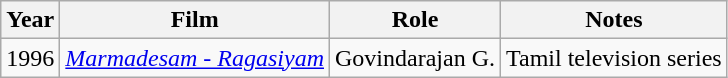<table class="wikitable sortable">
<tr>
<th>Year</th>
<th>Film</th>
<th>Role</th>
<th>Notes</th>
</tr>
<tr>
<td>1996</td>
<td><em><a href='#'>Marmadesam - Ragasiyam</a></em></td>
<td>Govindarajan G.</td>
<td>Tamil television series</td>
</tr>
</table>
